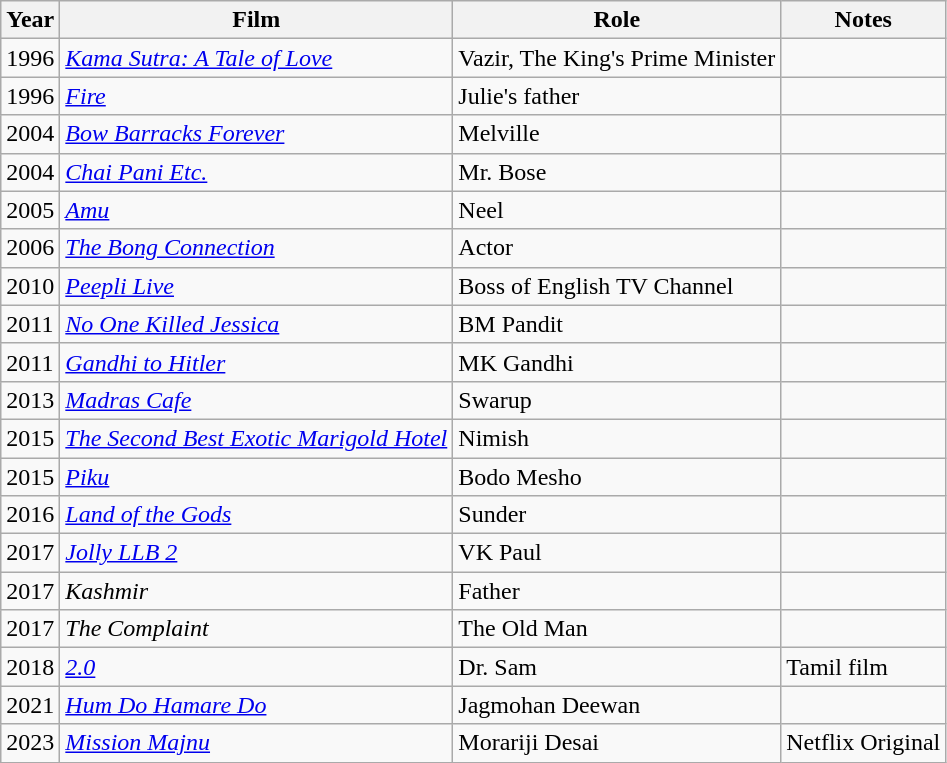<table class="wikitable sortable">
<tr>
<th>Year</th>
<th>Film</th>
<th>Role</th>
<th class="unsortable">Notes</th>
</tr>
<tr>
<td>1996</td>
<td><em><a href='#'>Kama Sutra: A Tale of Love</a></em></td>
<td>Vazir, The King's Prime Minister</td>
<td></td>
</tr>
<tr>
<td>1996</td>
<td><em><a href='#'>Fire</a></em></td>
<td>Julie's father</td>
<td></td>
</tr>
<tr>
<td>2004</td>
<td><em><a href='#'>Bow Barracks Forever</a></em></td>
<td>Melville</td>
<td></td>
</tr>
<tr>
<td>2004</td>
<td><em><a href='#'>Chai Pani Etc.</a></em></td>
<td>Mr. Bose</td>
<td></td>
</tr>
<tr>
<td>2005</td>
<td><em><a href='#'>Amu</a></em></td>
<td>Neel</td>
<td></td>
</tr>
<tr>
<td>2006</td>
<td><em><a href='#'>The Bong Connection</a></em></td>
<td>Actor</td>
<td></td>
</tr>
<tr>
<td>2010</td>
<td><em><a href='#'>Peepli Live</a></em></td>
<td>Boss of English TV Channel</td>
<td></td>
</tr>
<tr>
<td>2011</td>
<td><em><a href='#'>No One Killed Jessica</a></em></td>
<td>BM Pandit</td>
<td></td>
</tr>
<tr>
<td>2011</td>
<td><em><a href='#'>Gandhi to Hitler</a></em></td>
<td>MK Gandhi</td>
<td></td>
</tr>
<tr>
<td>2013</td>
<td><em><a href='#'>Madras Cafe</a></em></td>
<td>Swarup</td>
<td></td>
</tr>
<tr>
<td>2015</td>
<td><em><a href='#'>The Second Best Exotic Marigold Hotel</a></em></td>
<td>Nimish</td>
<td></td>
</tr>
<tr>
<td>2015</td>
<td><em><a href='#'>Piku</a></em></td>
<td>Bodo Mesho</td>
<td></td>
</tr>
<tr>
<td>2016</td>
<td><em><a href='#'>Land of the Gods</a></em></td>
<td>Sunder</td>
<td></td>
</tr>
<tr>
<td>2017</td>
<td><em><a href='#'>Jolly LLB 2</a></em></td>
<td>VK Paul</td>
<td></td>
</tr>
<tr>
<td>2017</td>
<td><em>Kashmir</em></td>
<td>Father</td>
<td></td>
</tr>
<tr>
<td>2017</td>
<td><em>The Complaint</em></td>
<td>The Old Man</td>
<td></td>
</tr>
<tr>
<td>2018</td>
<td><em><a href='#'>2.0</a></em></td>
<td>Dr. Sam</td>
<td>Tamil film</td>
</tr>
<tr>
<td>2021</td>
<td><em><a href='#'>Hum Do Hamare Do</a></em></td>
<td>Jagmohan Deewan</td>
<td></td>
</tr>
<tr>
<td>2023</td>
<td><em><a href='#'>Mission Majnu</a></em></td>
<td>Morariji Desai</td>
<td>Netflix Original</td>
</tr>
</table>
